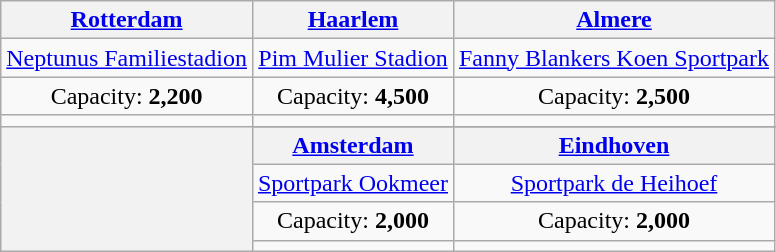<table class="wikitable" style="text-align:center">
<tr>
<th><strong><a href='#'>Rotterdam</a></strong></th>
<th><strong><a href='#'>Haarlem</a></strong></th>
<th><strong><a href='#'>Almere</a></strong></th>
</tr>
<tr>
<td><a href='#'>Neptunus Familiestadion</a></td>
<td><a href='#'>Pim Mulier Stadion</a></td>
<td><a href='#'>Fanny Blankers Koen Sportpark</a></td>
</tr>
<tr>
<td>Capacity: <strong>2,200</strong></td>
<td>Capacity: <strong>4,500</strong></td>
<td>Capacity: <strong>2,500</strong></td>
</tr>
<tr>
<td></td>
<td></td>
<td></td>
</tr>
<tr>
<th rowspan="8"></th>
</tr>
<tr>
<th><strong><a href='#'>Amsterdam</a></strong></th>
<th><strong><a href='#'>Eindhoven</a></strong></th>
</tr>
<tr>
<td><a href='#'>Sportpark Ookmeer</a></td>
<td><a href='#'>Sportpark de Heihoef</a></td>
</tr>
<tr>
<td>Capacity: <strong>2,000</strong></td>
<td>Capacity: <strong>2,000</strong></td>
</tr>
<tr>
<td></td>
<td></td>
</tr>
</table>
